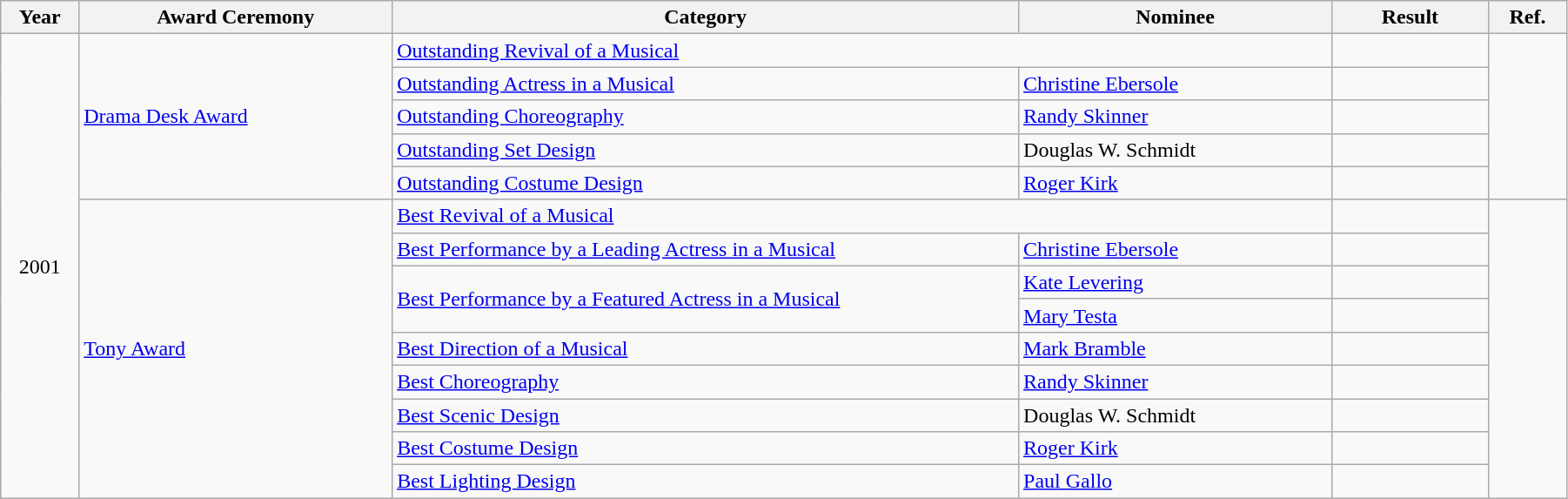<table class="wikitable" width="95%">
<tr>
<th width="5%">Year</th>
<th width="20%">Award Ceremony</th>
<th width="40%">Category</th>
<th width="20%">Nominee</th>
<th width="10%">Result</th>
<th width="5%">Ref.</th>
</tr>
<tr>
<td rowspan="14" align="center">2001</td>
<td rowspan="5"><a href='#'>Drama Desk Award</a></td>
<td colspan="2"><a href='#'>Outstanding Revival of a Musical</a></td>
<td></td>
<td rowspan="5" align="center"></td>
</tr>
<tr>
<td><a href='#'>Outstanding Actress in a Musical</a></td>
<td><a href='#'>Christine Ebersole</a></td>
<td></td>
</tr>
<tr>
<td><a href='#'>Outstanding Choreography</a></td>
<td><a href='#'>Randy Skinner</a></td>
<td></td>
</tr>
<tr>
<td><a href='#'>Outstanding Set Design</a></td>
<td>Douglas W. Schmidt</td>
<td></td>
</tr>
<tr>
<td><a href='#'>Outstanding Costume Design</a></td>
<td><a href='#'>Roger Kirk</a></td>
<td></td>
</tr>
<tr>
<td rowspan="9"><a href='#'>Tony Award</a></td>
<td colspan="2"><a href='#'>Best Revival of a Musical</a></td>
<td></td>
<td rowspan="9" align="center"></td>
</tr>
<tr>
<td><a href='#'>Best Performance by a Leading Actress in a Musical</a></td>
<td><a href='#'>Christine Ebersole</a></td>
<td></td>
</tr>
<tr>
<td rowspan="2"><a href='#'>Best Performance by a Featured Actress in a Musical</a></td>
<td><a href='#'>Kate Levering</a></td>
<td></td>
</tr>
<tr>
<td><a href='#'>Mary Testa</a></td>
<td></td>
</tr>
<tr>
<td><a href='#'>Best Direction of a Musical</a></td>
<td><a href='#'>Mark Bramble</a></td>
<td></td>
</tr>
<tr>
<td><a href='#'>Best Choreography</a></td>
<td><a href='#'>Randy Skinner</a></td>
<td></td>
</tr>
<tr>
<td><a href='#'>Best Scenic Design</a></td>
<td>Douglas W. Schmidt</td>
<td></td>
</tr>
<tr>
<td><a href='#'>Best Costume Design</a></td>
<td><a href='#'>Roger Kirk</a></td>
<td></td>
</tr>
<tr>
<td><a href='#'>Best Lighting Design</a></td>
<td><a href='#'>Paul Gallo</a></td>
<td></td>
</tr>
</table>
